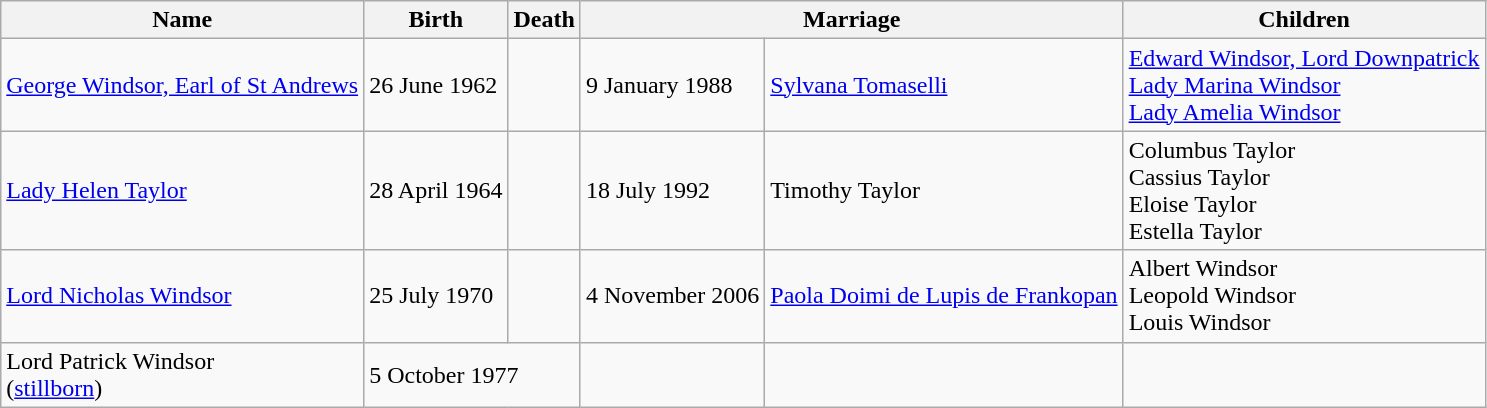<table class="wikitable">
<tr>
<th>Name</th>
<th>Birth</th>
<th>Death</th>
<th colspan="2">Marriage</th>
<th>Children</th>
</tr>
<tr>
<td><a href='#'>George Windsor, Earl of St Andrews</a></td>
<td>26 June 1962</td>
<td></td>
<td>9 January 1988</td>
<td><a href='#'>Sylvana Tomaselli</a></td>
<td><a href='#'>Edward Windsor, Lord Downpatrick</a><br><a href='#'>Lady Marina Windsor</a><br><a href='#'>Lady Amelia Windsor</a></td>
</tr>
<tr>
<td><a href='#'>Lady Helen Taylor</a></td>
<td>28 April 1964</td>
<td></td>
<td>18 July 1992</td>
<td>Timothy Taylor</td>
<td>Columbus Taylor<br>Cassius Taylor<br>Eloise Taylor<br>Estella Taylor</td>
</tr>
<tr>
<td><a href='#'>Lord Nicholas Windsor</a></td>
<td>25 July 1970</td>
<td></td>
<td>4 November 2006</td>
<td><a href='#'>Paola Doimi de Lupis de Frankopan</a></td>
<td>Albert Windsor<br>Leopold Windsor<br>Louis Windsor</td>
</tr>
<tr>
<td>Lord Patrick Windsor<br>(<a href='#'>stillborn</a>)</td>
<td colspan="2">5 October 1977</td>
<td></td>
<td></td>
<td></td>
</tr>
</table>
